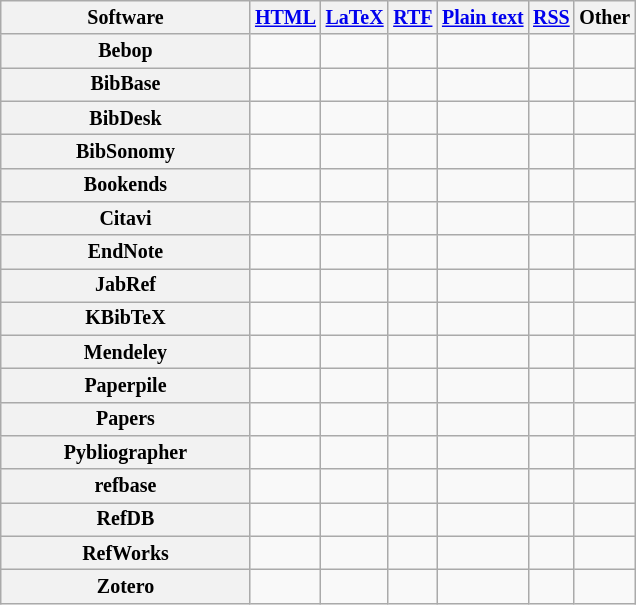<table class="wikitable sortable" style="font-size: smaller; text-align: center; width: auto;">
<tr>
<th style="width: 12em">Software</th>
<th><a href='#'>HTML</a></th>
<th><a href='#'>LaTeX</a></th>
<th><a href='#'>RTF</a></th>
<th><a href='#'>Plain text</a></th>
<th><a href='#'>RSS</a></th>
<th>Other</th>
</tr>
<tr>
<th>Bebop</th>
<td></td>
<td></td>
<td></td>
<td></td>
<td></td>
<td></td>
</tr>
<tr>
<th>BibBase</th>
<td></td>
<td></td>
<td></td>
<td></td>
<td></td>
<td></td>
</tr>
<tr>
<th>BibDesk</th>
<td></td>
<td></td>
<td></td>
<td></td>
<td></td>
<td></td>
</tr>
<tr>
<th>BibSonomy</th>
<td></td>
<td></td>
<td></td>
<td></td>
<td></td>
<td></td>
</tr>
<tr>
<th>Bookends</th>
<td></td>
<td></td>
<td></td>
<td></td>
<td></td>
<td></td>
</tr>
<tr>
<th>Citavi</th>
<td></td>
<td></td>
<td></td>
<td></td>
<td></td>
<td></td>
</tr>
<tr>
<th>EndNote</th>
<td></td>
<td></td>
<td></td>
<td></td>
<td></td>
<td></td>
</tr>
<tr>
<th>JabRef</th>
<td></td>
<td></td>
<td></td>
<td></td>
<td></td>
<td></td>
</tr>
<tr>
<th>KBibTeX</th>
<td></td>
<td></td>
<td></td>
<td></td>
<td></td>
<td></td>
</tr>
<tr>
<th>Mendeley</th>
<td></td>
<td></td>
<td></td>
<td></td>
<td></td>
<td></td>
</tr>
<tr>
<th>Paperpile</th>
<td></td>
<td></td>
<td></td>
<td></td>
<td></td>
<td></td>
</tr>
<tr>
<th>Papers</th>
<td></td>
<td></td>
<td></td>
<td></td>
<td></td>
<td></td>
</tr>
<tr>
<th>Pybliographer</th>
<td></td>
<td></td>
<td></td>
<td></td>
<td></td>
<td></td>
</tr>
<tr>
<th>refbase</th>
<td></td>
<td></td>
<td></td>
<td></td>
<td></td>
<td></td>
</tr>
<tr>
<th>RefDB</th>
<td></td>
<td></td>
<td></td>
<td></td>
<td></td>
<td></td>
</tr>
<tr>
<th>RefWorks</th>
<td></td>
<td></td>
<td></td>
<td></td>
<td></td>
<td></td>
</tr>
<tr>
<th>Zotero</th>
<td></td>
<td></td>
<td></td>
<td></td>
<td></td>
<td></td>
</tr>
</table>
